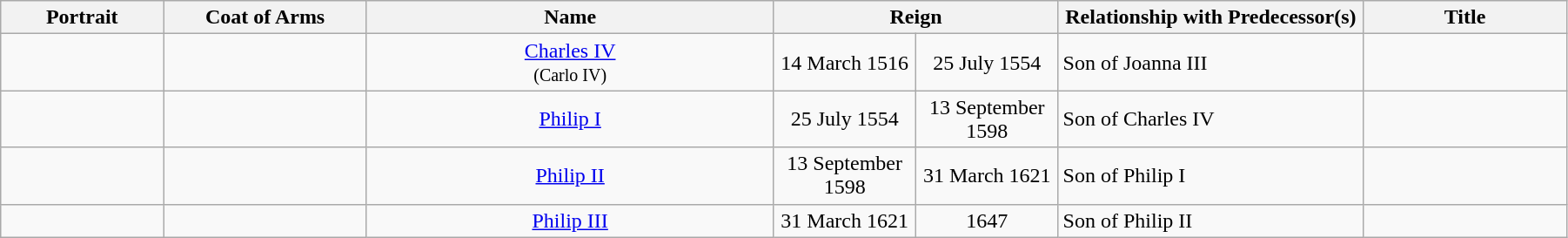<table width=95% class="wikitable">
<tr>
<th width=8%>Portrait</th>
<th width=10%>Coat of Arms</th>
<th width=20%>Name</th>
<th colspan=2 width=14%>Reign</th>
<th width=15%>Relationship with Predecessor(s)</th>
<th width=10%>Title</th>
</tr>
<tr>
<td align="center"></td>
<td align="center"></td>
<td align="center"><a href='#'>Charles IV</a> <br><small>(Carlo IV)</small></td>
<td align="center">14 March 1516</td>
<td align="center">25 July 1554</td>
<td>Son of Joanna III</td>
<td align="center"></td>
</tr>
<tr>
<td align="center"></td>
<td align="center"></td>
<td align="center"><a href='#'>Philip I</a> <br></td>
<td align="center">25 July 1554</td>
<td align="center">13 September 1598</td>
<td>Son of Charles IV</td>
<td align="center"></td>
</tr>
<tr>
<td align="center"></td>
<td align="center"></td>
<td align="center"><a href='#'>Philip II</a> <br></td>
<td align="center">13 September 1598</td>
<td align="center">31 March 1621</td>
<td>Son of Philip I</td>
<td align="center"></td>
</tr>
<tr>
<td align="center"></td>
<td align="center"></td>
<td align="center"><a href='#'>Philip III</a> <br></td>
<td align="center">31 March 1621</td>
<td align="center">1647</td>
<td>Son of Philip II</td>
<td align="center"></td>
</tr>
</table>
